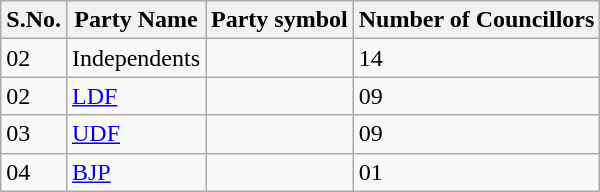<table class="sortable wikitable">
<tr>
<th>S.No.</th>
<th>Party Name</th>
<th>Party symbol</th>
<th>Number of Councillors</th>
</tr>
<tr>
<td>02</td>
<td>Independents</td>
<td></td>
<td>14</td>
</tr>
<tr>
<td>02</td>
<td><a href='#'>LDF</a></td>
<td></td>
<td>09</td>
</tr>
<tr>
<td>03</td>
<td><a href='#'>UDF</a></td>
<td></td>
<td>09</td>
</tr>
<tr>
<td>04</td>
<td><a href='#'>BJP</a></td>
<td></td>
<td>01</td>
</tr>
</table>
